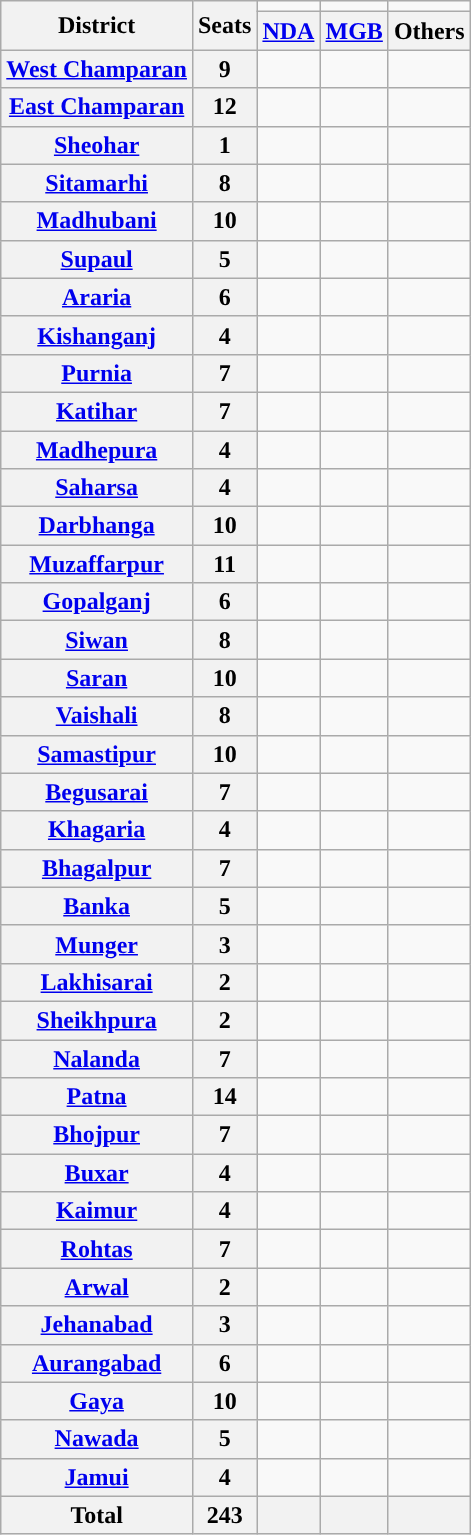<table class="wikitable" style="text-align:center;">
<tr>
<th rowspan="2">District</th>
<th rowspan="2">Seats</th>
<td style="color:inherit;background:"></td>
<td style="color:inherit;background:"></td>
<td style="color:inherit;background:"></td>
</tr>
<tr>
<th><a href='#'>NDA</a></th>
<th><a href='#'>MGB</a></th>
<th>Others</th>
</tr>
<tr>
<th><a href='#'>West Champaran</a></th>
<th>9</th>
<td></td>
<td></td>
<td></td>
</tr>
<tr>
<th><a href='#'>East Champaran</a></th>
<th>12</th>
<td></td>
<td></td>
<td></td>
</tr>
<tr>
<th><a href='#'>Sheohar</a></th>
<th>1</th>
<td></td>
<td></td>
<td></td>
</tr>
<tr>
<th><a href='#'>Sitamarhi</a></th>
<th>8</th>
<td></td>
<td></td>
<td></td>
</tr>
<tr>
<th><a href='#'>Madhubani</a></th>
<th>10</th>
<td></td>
<td></td>
<td></td>
</tr>
<tr>
<th><a href='#'>Supaul</a></th>
<th>5</th>
<td></td>
<td></td>
<td></td>
</tr>
<tr>
<th><a href='#'>Araria</a></th>
<th>6</th>
<td></td>
<td></td>
<td></td>
</tr>
<tr>
<th><a href='#'>Kishanganj</a></th>
<th>4</th>
<td></td>
<td></td>
<td></td>
</tr>
<tr>
<th><a href='#'>Purnia</a></th>
<th>7</th>
<td></td>
<td></td>
<td></td>
</tr>
<tr>
<th><a href='#'>Katihar</a></th>
<th>7</th>
<td></td>
<td></td>
<td></td>
</tr>
<tr>
<th><a href='#'>Madhepura</a></th>
<th>4</th>
<td></td>
<td></td>
<td></td>
</tr>
<tr>
<th><a href='#'>Saharsa</a></th>
<th>4</th>
<td></td>
<td></td>
<td></td>
</tr>
<tr>
<th><a href='#'>Darbhanga</a></th>
<th>10</th>
<td></td>
<td></td>
<td></td>
</tr>
<tr>
<th><a href='#'>Muzaffarpur</a></th>
<th>11</th>
<td></td>
<td></td>
<td></td>
</tr>
<tr>
<th><a href='#'>Gopalganj</a></th>
<th>6</th>
<td></td>
<td></td>
<td></td>
</tr>
<tr>
<th><a href='#'>Siwan</a></th>
<th>8</th>
<td></td>
<td></td>
<td></td>
</tr>
<tr>
<th><a href='#'>Saran</a></th>
<th>10</th>
<td></td>
<td></td>
<td></td>
</tr>
<tr>
<th><a href='#'>Vaishali</a></th>
<th>8</th>
<td></td>
<td></td>
<td></td>
</tr>
<tr>
<th><a href='#'>Samastipur</a></th>
<th>10</th>
<td></td>
<td></td>
<td></td>
</tr>
<tr>
<th><a href='#'>Begusarai</a></th>
<th>7</th>
<td></td>
<td></td>
<td></td>
</tr>
<tr>
<th><a href='#'>Khagaria</a></th>
<th>4</th>
<td></td>
<td></td>
<td></td>
</tr>
<tr>
<th><a href='#'>Bhagalpur</a></th>
<th>7</th>
<td></td>
<td></td>
<td></td>
</tr>
<tr>
<th><a href='#'>Banka</a></th>
<th>5</th>
<td></td>
<td></td>
<td></td>
</tr>
<tr>
<th><a href='#'>Munger</a></th>
<th>3</th>
<td></td>
<td></td>
<td></td>
</tr>
<tr>
<th><a href='#'>Lakhisarai</a></th>
<th>2</th>
<td></td>
<td></td>
<td></td>
</tr>
<tr>
<th><a href='#'>Sheikhpura</a></th>
<th>2</th>
<td></td>
<td></td>
<td></td>
</tr>
<tr>
<th><a href='#'>Nalanda</a></th>
<th>7</th>
<td></td>
<td></td>
<td></td>
</tr>
<tr>
<th><a href='#'>Patna</a></th>
<th>14</th>
<td></td>
<td></td>
<td></td>
</tr>
<tr>
<th><a href='#'>Bhojpur</a></th>
<th>7</th>
<td></td>
<td></td>
<td></td>
</tr>
<tr>
<th><a href='#'>Buxar</a></th>
<th>4</th>
<td></td>
<td></td>
<td></td>
</tr>
<tr>
<th><a href='#'>Kaimur</a></th>
<th>4</th>
<td></td>
<td></td>
<td></td>
</tr>
<tr>
<th><a href='#'>Rohtas</a></th>
<th>7</th>
<td></td>
<td></td>
<td></td>
</tr>
<tr>
<th><a href='#'>Arwal</a></th>
<th>2</th>
<td></td>
<td></td>
<td></td>
</tr>
<tr>
<th><a href='#'>Jehanabad</a></th>
<th>3</th>
<td></td>
<td></td>
<td></td>
</tr>
<tr>
<th><a href='#'>Aurangabad</a></th>
<th>6</th>
<td></td>
<td></td>
<td></td>
</tr>
<tr>
<th><a href='#'>Gaya</a></th>
<th>10</th>
<td></td>
<td></td>
<td></td>
</tr>
<tr>
<th><a href='#'>Nawada</a></th>
<th>5</th>
<td></td>
<td></td>
<td></td>
</tr>
<tr>
<th><a href='#'>Jamui</a></th>
<th>4</th>
<td></td>
<td></td>
<td></td>
</tr>
<tr>
<th>Total</th>
<th>243</th>
<th></th>
<th></th>
<th></th>
</tr>
</table>
